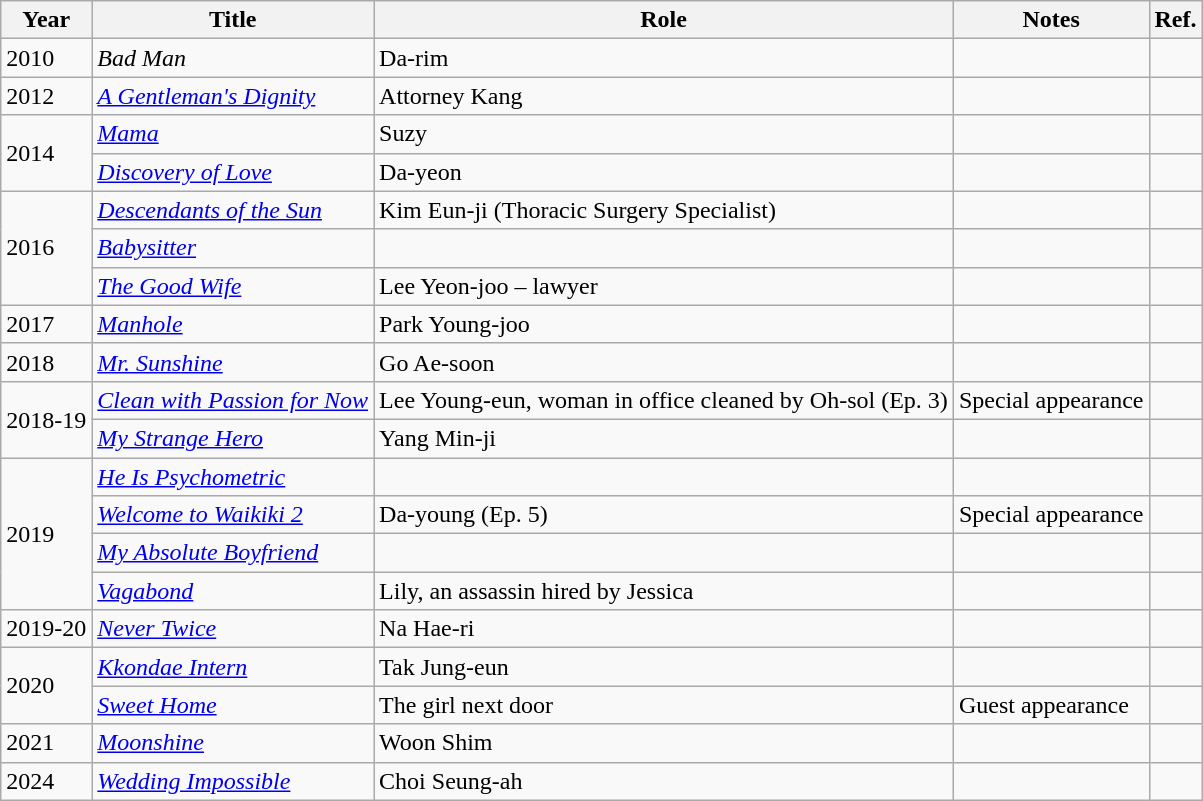<table class="wikitable sortable">
<tr>
<th>Year</th>
<th>Title</th>
<th>Role</th>
<th class="unsortable">Notes</th>
<th class="unsortable">Ref.</th>
</tr>
<tr>
<td>2010</td>
<td><em>Bad Man</em></td>
<td>Da-rim</td>
<td></td>
<td></td>
</tr>
<tr>
<td>2012</td>
<td><em><a href='#'>A Gentleman's Dignity</a></em></td>
<td>Attorney Kang</td>
<td></td>
<td></td>
</tr>
<tr>
<td rowspan="2">2014</td>
<td><em><a href='#'>Mama</a></em></td>
<td>Suzy</td>
<td></td>
<td></td>
</tr>
<tr>
<td><em><a href='#'>Discovery of Love</a></em></td>
<td>Da-yeon</td>
<td></td>
<td></td>
</tr>
<tr>
<td rowspan="3">2016</td>
<td><em><a href='#'>Descendants of the Sun</a></em></td>
<td>Kim Eun-ji (Thoracic Surgery Specialist)</td>
<td></td>
<td></td>
</tr>
<tr>
<td><em><a href='#'>Babysitter</a></em></td>
<td></td>
<td></td>
<td></td>
</tr>
<tr>
<td><em><a href='#'>The Good Wife</a></em></td>
<td>Lee Yeon-joo – lawyer</td>
<td></td>
<td></td>
</tr>
<tr>
<td>2017</td>
<td><em><a href='#'>Manhole</a></em></td>
<td>Park Young-joo</td>
<td></td>
<td></td>
</tr>
<tr>
<td>2018</td>
<td><em><a href='#'>Mr. Sunshine</a></em></td>
<td>Go Ae-soon</td>
<td></td>
<td></td>
</tr>
<tr>
<td rowspan="2">2018-19</td>
<td><em><a href='#'>Clean with Passion for Now</a></em></td>
<td>Lee Young-eun, woman in office cleaned by Oh-sol (Ep. 3)</td>
<td>Special appearance</td>
<td></td>
</tr>
<tr>
<td><em><a href='#'>My Strange Hero</a></em></td>
<td>Yang Min-ji</td>
<td></td>
<td></td>
</tr>
<tr>
<td rowspan="4">2019</td>
<td><em><a href='#'>He Is Psychometric</a></em></td>
<td></td>
<td></td>
<td></td>
</tr>
<tr>
<td><em><a href='#'>Welcome to Waikiki 2</a></em></td>
<td>Da-young (Ep. 5)</td>
<td>Special appearance</td>
<td></td>
</tr>
<tr>
<td><em><a href='#'>My Absolute Boyfriend</a></em></td>
<td></td>
<td></td>
<td></td>
</tr>
<tr>
<td><em><a href='#'>Vagabond</a></em></td>
<td>Lily, an assassin hired by Jessica</td>
<td></td>
<td></td>
</tr>
<tr>
<td>2019-20</td>
<td><em><a href='#'>Never Twice</a></em></td>
<td>Na Hae-ri</td>
<td></td>
<td></td>
</tr>
<tr>
<td rowspan="2">2020</td>
<td><em><a href='#'>Kkondae Intern</a></em></td>
<td>Tak Jung-eun</td>
<td></td>
<td></td>
</tr>
<tr>
<td><em><a href='#'>Sweet Home</a></em></td>
<td>The girl next door</td>
<td>Guest appearance</td>
<td></td>
</tr>
<tr>
<td>2021</td>
<td><em><a href='#'>Moonshine</a></em></td>
<td>Woon Shim</td>
<td></td>
<td></td>
</tr>
<tr>
<td>2024</td>
<td><em><a href='#'>Wedding Impossible</a></em></td>
<td>Choi Seung-ah</td>
<td></td>
<td></td>
</tr>
</table>
